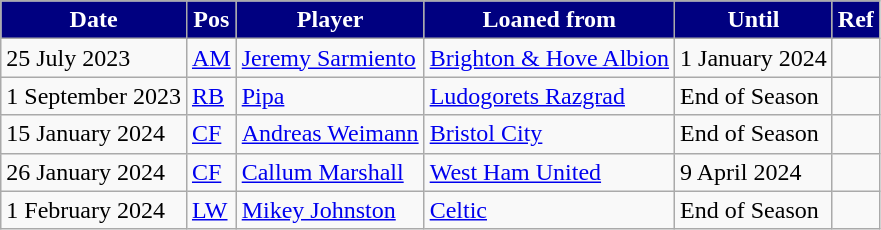<table class="wikitable plainrowheaders sortable">
<tr>
<th style="background:#000080; color:white;">Date</th>
<th style="background:#000080; color:white;">Pos</th>
<th style="background:#000080; color:white;">Player</th>
<th style="background:#000080; color:white;">Loaned from</th>
<th style="background:#000080; color:white;">Until</th>
<th style="background:#000080; color:white;">Ref</th>
</tr>
<tr>
<td>25 July 2023</td>
<td><a href='#'>AM</a></td>
<td> <a href='#'>Jeremy Sarmiento</a></td>
<td> <a href='#'>Brighton & Hove Albion</a></td>
<td>1 January 2024</td>
<td></td>
</tr>
<tr>
<td>1 September 2023</td>
<td><a href='#'>RB</a></td>
<td> <a href='#'>Pipa</a></td>
<td> <a href='#'>Ludogorets Razgrad</a></td>
<td>End of Season</td>
<td></td>
</tr>
<tr>
<td>15 January 2024</td>
<td><a href='#'>CF</a></td>
<td> <a href='#'>Andreas Weimann</a></td>
<td> <a href='#'>Bristol City</a></td>
<td>End of Season</td>
<td></td>
</tr>
<tr>
<td>26 January 2024</td>
<td><a href='#'>CF</a></td>
<td> <a href='#'>Callum Marshall</a></td>
<td> <a href='#'>West Ham United</a></td>
<td>9 April 2024 </td>
<td></td>
</tr>
<tr>
<td>1 February 2024</td>
<td><a href='#'>LW</a></td>
<td> <a href='#'>Mikey Johnston</a></td>
<td> <a href='#'>Celtic</a></td>
<td>End of Season</td>
<td></td>
</tr>
</table>
